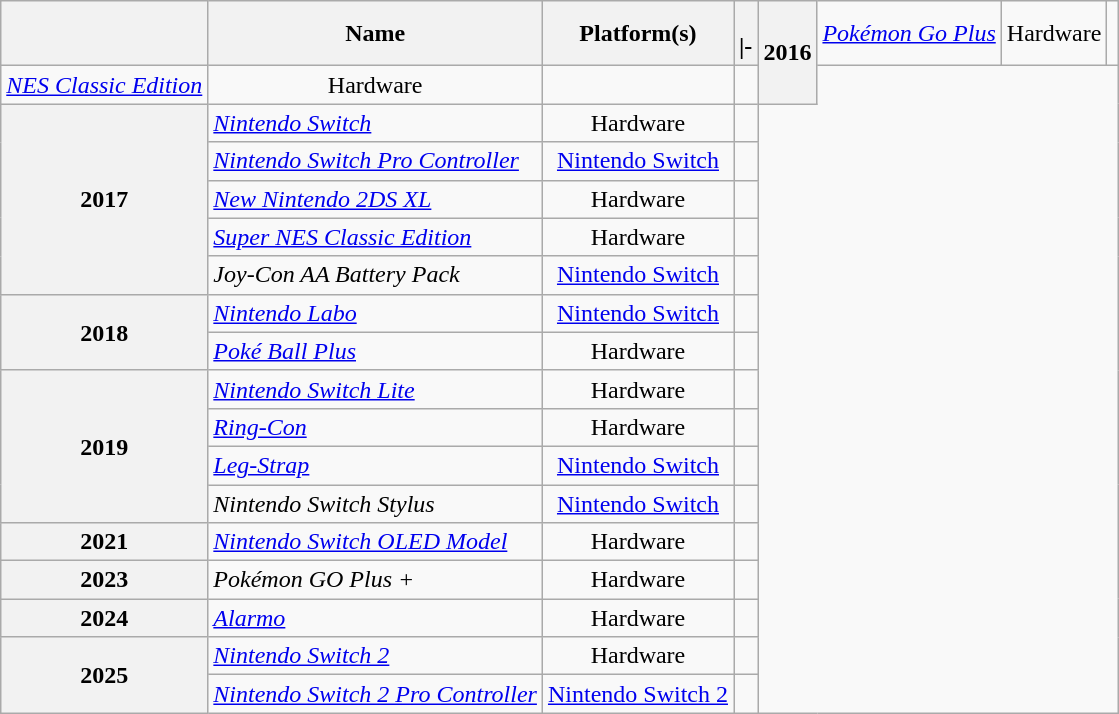<table class="wikitable sortable" style="text-align: center;">
<tr>
<th scope="col"></th>
<th scope="col">Name</th>
<th scope="col">Platform(s)</th>
<th scope="col"><br>|-</th>
<th rowspan="2">2016</th>
<td style="text-align: left;" scope="row"><em><a href='#'>Pokémon Go Plus</a></em></td>
<td>Hardware</td>
<td></td>
</tr>
<tr>
<td style="text-align: left;" scope="row"><em><a href='#'>NES Classic Edition</a></em></td>
<td>Hardware</td>
<td></td>
</tr>
<tr>
<th rowspan="5">2017</th>
<td style="text-align: left;" scope="row"><em><a href='#'>Nintendo Switch</a></em></td>
<td>Hardware</td>
<td><br></td>
</tr>
<tr>
<td style="text-align: left;" scope="row"><em><a href='#'>Nintendo Switch Pro Controller</a></em></td>
<td><a href='#'>Nintendo Switch</a></td>
<td><br></td>
</tr>
<tr>
<td style="text-align: left;" scope="row"><em><a href='#'>New Nintendo 2DS XL</a></em></td>
<td>Hardware</td>
<td><br></td>
</tr>
<tr>
<td style="text-align: left;" scope="row"><em><a href='#'>Super NES Classic Edition</a></em></td>
<td>Hardware</td>
<td></td>
</tr>
<tr>
<td style="text-align: left;" scope="row"><em>Joy-Con AA Battery Pack</em></td>
<td><a href='#'>Nintendo Switch</a></td>
<td><br></td>
</tr>
<tr>
<th rowspan="2">2018</th>
<td style="text-align: left;" scope="row"><em><a href='#'>Nintendo Labo</a></em></td>
<td><a href='#'>Nintendo Switch</a></td>
<td></td>
</tr>
<tr>
<td style="text-align: left;" scope="row"><em><a href='#'>Poké Ball Plus</a></em></td>
<td>Hardware</td>
<td><br></td>
</tr>
<tr>
<th rowspan="4">2019</th>
<td style="text-align: left;" scope="row"><em><a href='#'>Nintendo Switch Lite</a></em></td>
<td>Hardware</td>
<td><br></td>
</tr>
<tr>
<td style="text-align: left;" scope="row"><em><a href='#'>Ring-Con</a></em></td>
<td>Hardware</td>
<td><br></td>
</tr>
<tr>
<td style="text-align: left;" scope="row"><em><a href='#'>Leg-Strap</a></em></td>
<td><a href='#'>Nintendo Switch</a></td>
<td><br></td>
</tr>
<tr>
<td style="text-align: left;" scope="row"><em>Nintendo Switch Stylus</em></td>
<td><a href='#'>Nintendo Switch</a></td>
<td><br></td>
</tr>
<tr>
<th>2021</th>
<td style="text-align: left;" scope="row"><em><a href='#'>Nintendo Switch OLED Model</a></em></td>
<td>Hardware</td>
<td></td>
</tr>
<tr>
<th>2023</th>
<td style="text-align: left;" scope="row"><em>Pokémon GO Plus +</em></td>
<td>Hardware</td>
<td></td>
</tr>
<tr>
<th>2024</th>
<td style="text-align: left;" scope="row"><em><a href='#'>Alarmo</a></em></td>
<td>Hardware</td>
<td></td>
</tr>
<tr>
<th rowspan="2">2025</th>
<td style="text-align: left;" scope="row"><em><a href='#'>Nintendo Switch 2</a></em></td>
<td>Hardware</td>
<td></td>
</tr>
<tr>
<td><em><a href='#'>Nintendo Switch 2 Pro Controller</a></em></td>
<td><a href='#'>Nintendo Switch 2</a></td>
<td></td>
</tr>
</table>
